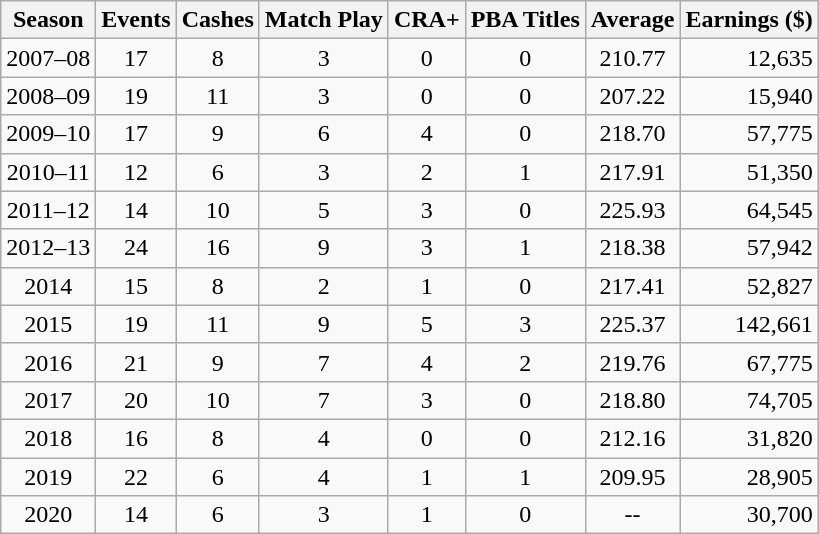<table class="wikitable" style="text-align:center">
<tr>
<th>Season</th>
<th>Events</th>
<th>Cashes</th>
<th>Match Play</th>
<th>CRA+</th>
<th>PBA Titles</th>
<th>Average</th>
<th>Earnings ($)</th>
</tr>
<tr>
<td>2007–08</td>
<td>17</td>
<td>8</td>
<td>3</td>
<td>0</td>
<td>0</td>
<td>210.77</td>
<td align=right>12,635</td>
</tr>
<tr>
<td>2008–09</td>
<td>19</td>
<td>11</td>
<td>3</td>
<td>0</td>
<td>0</td>
<td>207.22</td>
<td align=right>15,940</td>
</tr>
<tr>
<td>2009–10</td>
<td>17</td>
<td>9</td>
<td>6</td>
<td>4</td>
<td>0</td>
<td>218.70</td>
<td align=right>57,775</td>
</tr>
<tr>
<td>2010–11</td>
<td>12</td>
<td>6</td>
<td>3</td>
<td>2</td>
<td>1</td>
<td>217.91</td>
<td align=right>51,350</td>
</tr>
<tr>
<td>2011–12</td>
<td>14</td>
<td>10</td>
<td>5</td>
<td>3</td>
<td>0</td>
<td>225.93</td>
<td align=right>64,545</td>
</tr>
<tr>
<td>2012–13</td>
<td>24</td>
<td>16</td>
<td>9</td>
<td>3</td>
<td>1</td>
<td>218.38</td>
<td align=right>57,942</td>
</tr>
<tr>
<td>2014</td>
<td>15</td>
<td>8</td>
<td>2</td>
<td>1</td>
<td>0</td>
<td>217.41</td>
<td align=right>52,827</td>
</tr>
<tr>
<td>2015</td>
<td>19</td>
<td>11</td>
<td>9</td>
<td>5</td>
<td>3</td>
<td>225.37</td>
<td align=right>142,661</td>
</tr>
<tr>
<td>2016</td>
<td>21</td>
<td>9</td>
<td>7</td>
<td>4</td>
<td>2</td>
<td>219.76</td>
<td align=right>67,775</td>
</tr>
<tr>
<td>2017</td>
<td>20</td>
<td>10</td>
<td>7</td>
<td>3</td>
<td>0</td>
<td>218.80</td>
<td align=right>74,705</td>
</tr>
<tr>
<td>2018</td>
<td>16</td>
<td>8</td>
<td>4</td>
<td>0</td>
<td>0</td>
<td>212.16</td>
<td align=right>31,820</td>
</tr>
<tr>
<td>2019</td>
<td>22</td>
<td>6</td>
<td>4</td>
<td>1</td>
<td>1</td>
<td>209.95</td>
<td align=right>28,905</td>
</tr>
<tr>
<td>2020</td>
<td>14</td>
<td>6</td>
<td>3</td>
<td>1</td>
<td>0</td>
<td>--</td>
<td align=right>30,700</td>
</tr>
</table>
